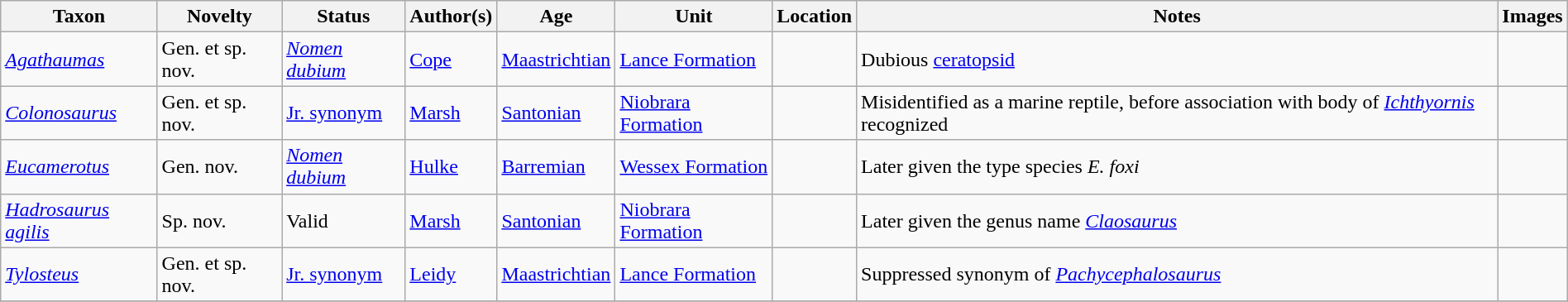<table class="wikitable sortable" align="center" width="100%">
<tr>
<th>Taxon</th>
<th>Novelty</th>
<th>Status</th>
<th>Author(s)</th>
<th>Age</th>
<th>Unit</th>
<th>Location</th>
<th>Notes</th>
<th>Images</th>
</tr>
<tr>
<td><em><a href='#'>Agathaumas</a></em></td>
<td>Gen. et sp. nov.</td>
<td><em><a href='#'>Nomen dubium</a></em></td>
<td><a href='#'>Cope</a></td>
<td><a href='#'>Maastrichtian</a></td>
<td><a href='#'>Lance Formation</a></td>
<td></td>
<td>Dubious <a href='#'>ceratopsid</a></td>
<td></td>
</tr>
<tr>
<td><em><a href='#'>Colonosaurus</a></em></td>
<td>Gen. et sp. nov.</td>
<td><a href='#'>Jr. synonym</a></td>
<td><a href='#'>Marsh</a></td>
<td><a href='#'>Santonian</a></td>
<td><a href='#'>Niobrara Formation</a></td>
<td></td>
<td>Misidentified as a marine reptile, before association with body of <em><a href='#'>Ichthyornis</a></em> recognized</td>
<td></td>
</tr>
<tr>
<td><em><a href='#'>Eucamerotus</a></em></td>
<td>Gen. nov.</td>
<td><em><a href='#'>Nomen dubium</a></em></td>
<td><a href='#'>Hulke</a></td>
<td><a href='#'>Barremian</a></td>
<td><a href='#'>Wessex Formation</a></td>
<td></td>
<td>Later given the type species <em>E. foxi</em></td>
<td></td>
</tr>
<tr>
<td><em><a href='#'>Hadrosaurus agilis</a></em></td>
<td>Sp. nov.</td>
<td>Valid</td>
<td><a href='#'>Marsh</a></td>
<td><a href='#'>Santonian</a></td>
<td><a href='#'>Niobrara Formation</a></td>
<td></td>
<td>Later given the genus name <em><a href='#'>Claosaurus</a></em></td>
<td></td>
</tr>
<tr>
<td><em><a href='#'>Tylosteus</a></em></td>
<td>Gen. et sp. nov.</td>
<td><a href='#'>Jr. synonym</a></td>
<td><a href='#'>Leidy</a></td>
<td><a href='#'>Maastrichtian</a></td>
<td><a href='#'>Lance Formation</a></td>
<td></td>
<td>Suppressed synonym of <em><a href='#'>Pachycephalosaurus</a></em></td>
<td></td>
</tr>
<tr>
</tr>
</table>
